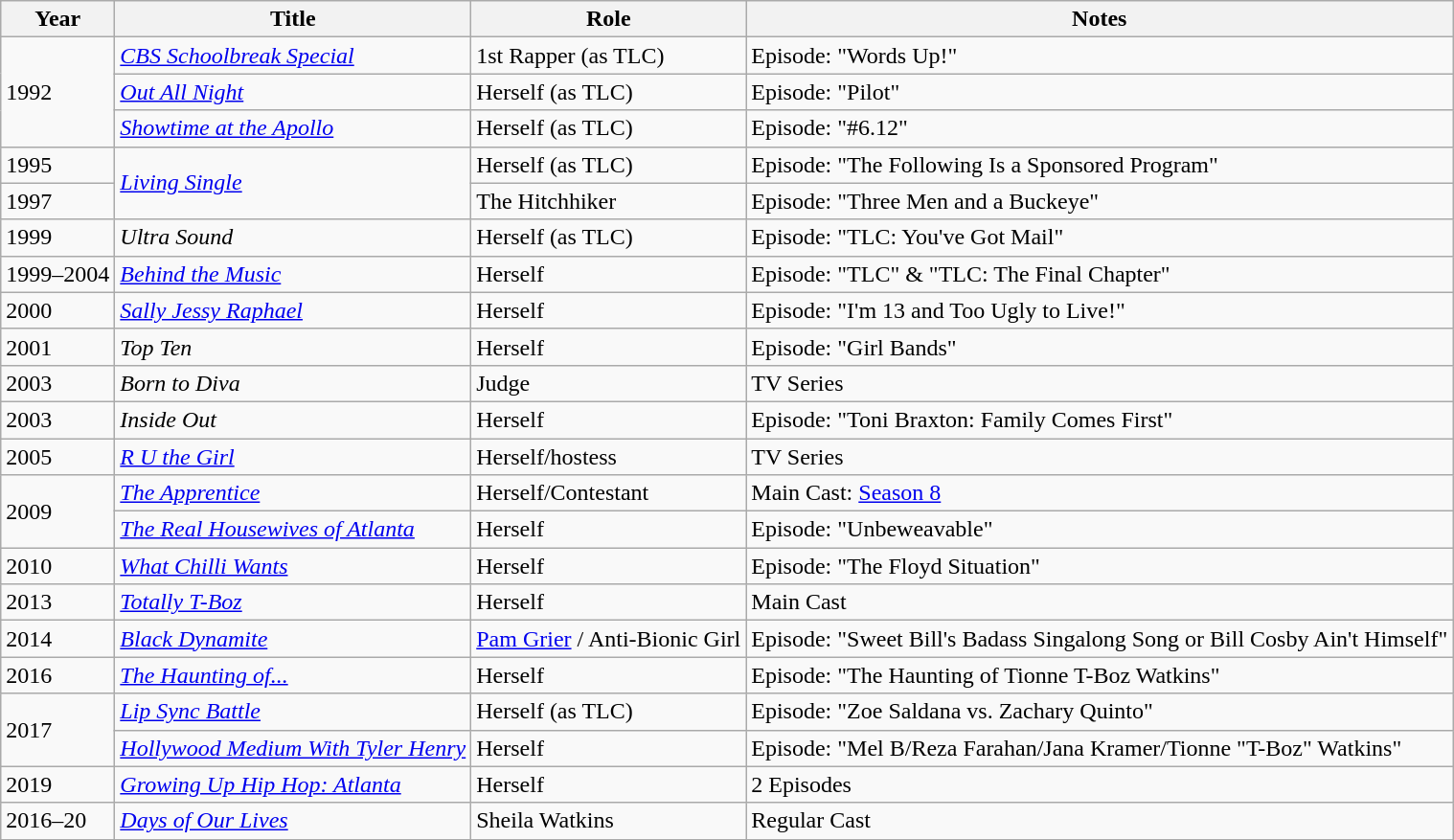<table class="wikitable sortable">
<tr>
<th>Year</th>
<th>Title</th>
<th>Role</th>
<th>Notes</th>
</tr>
<tr>
<td rowspan=3>1992</td>
<td><em><a href='#'>CBS Schoolbreak Special</a></em></td>
<td>1st Rapper (as TLC)</td>
<td>Episode: "Words Up!"</td>
</tr>
<tr>
<td><em><a href='#'>Out All Night</a></em></td>
<td>Herself (as TLC)</td>
<td>Episode: "Pilot"</td>
</tr>
<tr>
<td><em><a href='#'>Showtime at the Apollo</a></em></td>
<td>Herself (as TLC)</td>
<td>Episode: "#6.12"</td>
</tr>
<tr>
<td>1995</td>
<td rowspan=2><em><a href='#'>Living Single</a></em></td>
<td>Herself (as TLC)</td>
<td>Episode: "The Following Is a Sponsored Program"</td>
</tr>
<tr>
<td>1997</td>
<td>The Hitchhiker</td>
<td>Episode: "Three Men and a Buckeye"</td>
</tr>
<tr>
<td>1999</td>
<td><em>Ultra Sound</em></td>
<td>Herself (as TLC)</td>
<td>Episode: "TLC: You've Got Mail"</td>
</tr>
<tr>
<td>1999–2004</td>
<td><em><a href='#'>Behind the Music</a></em></td>
<td>Herself</td>
<td>Episode: "TLC" & "TLC: The Final Chapter"</td>
</tr>
<tr>
<td>2000</td>
<td><em><a href='#'>Sally Jessy Raphael</a></em></td>
<td>Herself</td>
<td>Episode: "I'm 13 and Too Ugly to Live!"</td>
</tr>
<tr>
<td>2001</td>
<td><em>Top Ten</em></td>
<td>Herself</td>
<td>Episode: "Girl Bands"</td>
</tr>
<tr>
<td>2003</td>
<td><em>Born to Diva</em></td>
<td>Judge</td>
<td>TV Series</td>
</tr>
<tr>
<td>2003</td>
<td><em>Inside Out</em></td>
<td>Herself</td>
<td>Episode: "Toni Braxton: Family Comes First"</td>
</tr>
<tr>
<td>2005</td>
<td><em><a href='#'>R U the Girl</a></em></td>
<td>Herself/hostess</td>
<td>TV Series</td>
</tr>
<tr>
<td rowspan=2>2009</td>
<td><em><a href='#'>The Apprentice</a></em></td>
<td>Herself/Contestant</td>
<td>Main Cast: <a href='#'>Season 8</a></td>
</tr>
<tr>
<td><em><a href='#'>The Real Housewives of Atlanta</a></em></td>
<td>Herself</td>
<td>Episode: "Unbeweavable"</td>
</tr>
<tr>
<td>2010</td>
<td><em><a href='#'>What Chilli Wants</a></em></td>
<td>Herself</td>
<td>Episode: "The Floyd Situation"</td>
</tr>
<tr>
<td>2013</td>
<td><em><a href='#'>Totally T-Boz</a></em></td>
<td>Herself</td>
<td>Main Cast</td>
</tr>
<tr>
<td>2014</td>
<td><em><a href='#'>Black Dynamite</a></em></td>
<td><a href='#'>Pam Grier</a> / Anti-Bionic Girl</td>
<td>Episode: "Sweet Bill's Badass Singalong Song or Bill Cosby Ain't Himself"</td>
</tr>
<tr>
<td>2016</td>
<td><em><a href='#'>The Haunting of...</a></em></td>
<td>Herself</td>
<td>Episode: "The Haunting of Tionne T-Boz Watkins"</td>
</tr>
<tr>
<td rowspan=2>2017</td>
<td><em><a href='#'>Lip Sync Battle</a></em></td>
<td>Herself (as TLC)</td>
<td>Episode: "Zoe Saldana vs. Zachary Quinto"</td>
</tr>
<tr>
<td><em><a href='#'>Hollywood Medium With Tyler Henry</a></em></td>
<td>Herself</td>
<td>Episode: "Mel B/Reza Farahan/Jana Kramer/Tionne "T-Boz" Watkins"</td>
</tr>
<tr>
<td>2019</td>
<td><em><a href='#'>Growing Up Hip Hop: Atlanta</a></em></td>
<td>Herself</td>
<td>2 Episodes</td>
</tr>
<tr>
<td>2016–20</td>
<td><em><a href='#'>Days of Our Lives</a></em></td>
<td>Sheila Watkins</td>
<td>Regular Cast</td>
</tr>
</table>
